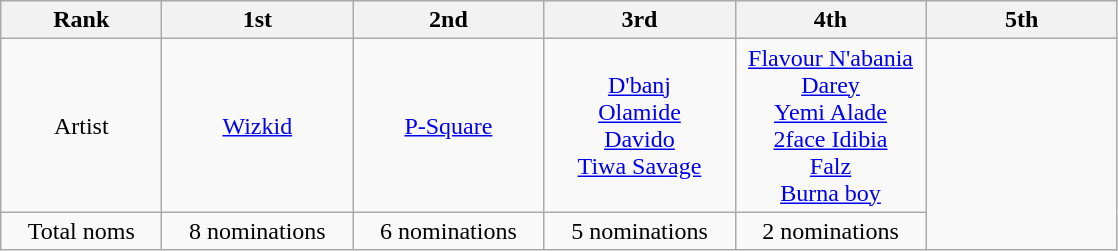<table class="wikitable">
<tr>
<th style="width:100px;">Rank</th>
<th style="width:120px;">1st</th>
<th style="width:120px;">2nd</th>
<th style="width:120px;">3rd</th>
<th style="width:120px;">4th</th>
<th style="width:120px;">5th</th>
</tr>
<tr align=center>
<td>Artist</td>
<td><a href='#'>Wizkid</a></td>
<td><a href='#'>P-Square</a></td>
<td><a href='#'>D'banj</a><br><a href='#'>Olamide</a><br><a href='#'>Davido</a><br><a href='#'>Tiwa Savage</a></td>
<td><a href='#'>Flavour N'abania</a><br><a href='#'>Darey</a><br><a href='#'>Yemi Alade</a><br><a href='#'>2face Idibia</a><br><a href='#'>Falz</a><br><a href='#'>Burna boy</a></td>
</tr>
<tr align=center>
<td>Total noms</td>
<td>8 nominations</td>
<td>6 nominations</td>
<td>5 nominations</td>
<td>2 nominations</td>
</tr>
</table>
